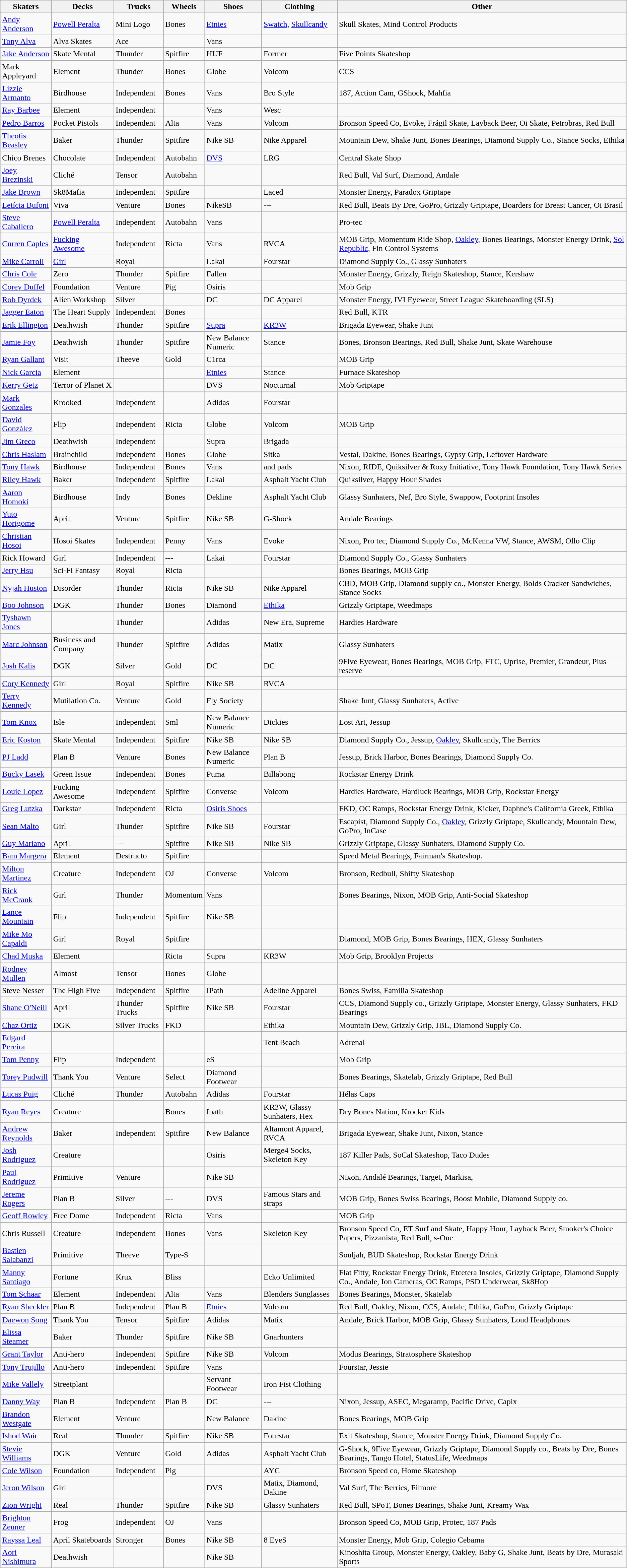<table class="wikitable sortable">
<tr>
<th>Skaters</th>
<th>Decks</th>
<th>Trucks</th>
<th>Wheels</th>
<th>Shoes</th>
<th>Clothing</th>
<th>Other</th>
</tr>
<tr>
<td><a href='#'>Andy Anderson</a></td>
<td><a href='#'>Powell Peralta</a></td>
<td>Mini Logo</td>
<td>Bones</td>
<td><a href='#'>Etnies</a></td>
<td><a href='#'>Swatch</a>, <a href='#'>Skullcandy</a></td>
<td>Skull Skates, Mind Control Products</td>
</tr>
<tr>
<td><a href='#'>Tony Alva</a></td>
<td>Alva Skates</td>
<td>Ace</td>
<td></td>
<td>Vans</td>
<td></td>
<td></td>
</tr>
<tr>
<td><a href='#'>Jake Anderson</a></td>
<td>Skate Mental</td>
<td>Thunder</td>
<td>Spitfire</td>
<td>HUF</td>
<td>Former</td>
<td>Five Points Skateshop</td>
</tr>
<tr>
<td>Mark Appleyard</td>
<td>Element</td>
<td>Thunder</td>
<td>Bones</td>
<td>Globe</td>
<td>Volcom</td>
<td>CCS</td>
</tr>
<tr>
<td><a href='#'>Lizzie Armanto</a></td>
<td>Birdhouse</td>
<td>Independent</td>
<td>Bones</td>
<td>Vans</td>
<td>Bro Style</td>
<td>187, Action Cam, GShock, Mahfia</td>
</tr>
<tr>
<td><a href='#'>Ray Barbee</a></td>
<td>Element</td>
<td>Independent</td>
<td></td>
<td>Vans</td>
<td>Wesc</td>
<td></td>
</tr>
<tr>
<td><a href='#'>Pedro Barros</a></td>
<td>Pocket Pistols</td>
<td>Independent</td>
<td>Alta</td>
<td>Vans</td>
<td>Volcom</td>
<td>Bronson Speed Co, Evoke, Frágil Skate, Layback Beer, Oi Skate, Petrobras, Red Bull</td>
</tr>
<tr>
<td><a href='#'>Theotis Beasley</a></td>
<td>Baker</td>
<td>Thunder</td>
<td>Spitfire</td>
<td>Nike SB</td>
<td>Nike Apparel</td>
<td>Mountain Dew, Shake Junt, Bones Bearings, Diamond Supply Co., Stance Socks, Ethika</td>
</tr>
<tr>
<td>Chico Brenes</td>
<td>Chocolate</td>
<td>Independent</td>
<td>Autobahn</td>
<td><a href='#'>DVS</a></td>
<td>LRG</td>
<td>Central Skate Shop</td>
</tr>
<tr>
<td><a href='#'>Joey Brezinski</a></td>
<td>Cliché</td>
<td>Tensor</td>
<td>Autobahn</td>
<td></td>
<td></td>
<td>Red Bull, Val Surf, Diamond, Andale</td>
</tr>
<tr>
<td><a href='#'>Jake Brown</a></td>
<td>Sk8Mafia</td>
<td>Independent</td>
<td>Spitfire</td>
<td></td>
<td>Laced</td>
<td>Monster Energy, Paradox Griptape</td>
</tr>
<tr>
<td><a href='#'>Letícia Bufoni</a></td>
<td>Viva</td>
<td>Venture</td>
<td>Bones</td>
<td>NikeSB</td>
<td>---</td>
<td>Red Bull, Beats By Dre, GoPro, Grizzly Griptape, Boarders for Breast Cancer, Oi Brasil</td>
</tr>
<tr>
<td><a href='#'>Steve Caballero</a></td>
<td><a href='#'>Powell Peralta</a></td>
<td>Independent</td>
<td>Autobahn</td>
<td>Vans</td>
<td></td>
<td>Pro-tec</td>
</tr>
<tr>
<td><a href='#'>Curren Caples</a></td>
<td><a href='#'>Fucking Awesome</a></td>
<td>Independent</td>
<td>Ricta</td>
<td>Vans</td>
<td>RVCA</td>
<td>MOB Grip, Momentum Ride Shop, <a href='#'>Oakley</a>, Bones Bearings, Monster Energy Drink, <a href='#'>Sol Republic</a>, Fin Control Systems</td>
</tr>
<tr>
<td><a href='#'>Mike Carroll</a></td>
<td><a href='#'>Girl</a></td>
<td>Royal</td>
<td></td>
<td>Lakai</td>
<td>Fourstar</td>
<td>Diamond Supply Co., Glassy Sunhaters</td>
</tr>
<tr>
<td><a href='#'>Chris Cole</a></td>
<td>Zero</td>
<td>Thunder</td>
<td>Spitfire</td>
<td>Fallen</td>
<td></td>
<td>Monster Energy, Grizzly, Reign Skateshop, Stance, Kershaw</td>
</tr>
<tr>
<td><a href='#'>Corey Duffel</a></td>
<td>Foundation</td>
<td>Venture</td>
<td>Pig</td>
<td>Osiris</td>
<td></td>
<td>Mob Grip</td>
</tr>
<tr>
<td><a href='#'>Rob Dyrdek</a></td>
<td>Alien Workshop</td>
<td>Silver</td>
<td></td>
<td>DC</td>
<td>DC Apparel</td>
<td>Monster Energy, IVI Eyewear, Street League Skateboarding (SLS)</td>
</tr>
<tr>
<td><a href='#'>Jagger Eaton</a></td>
<td>The Heart Supply</td>
<td>Independent</td>
<td>Bones</td>
<td></td>
<td></td>
<td>Red Bull, KTR</td>
</tr>
<tr>
<td><a href='#'>Erik Ellington</a></td>
<td>Deathwish</td>
<td>Thunder</td>
<td>Spitfire</td>
<td><a href='#'>Supra</a></td>
<td><a href='#'>KR3W</a></td>
<td>Brigada Eyewear, Shake Junt</td>
</tr>
<tr>
<td><a href='#'>Jamie Foy</a></td>
<td>Deathwish</td>
<td>Thunder</td>
<td>Spitfire</td>
<td>New Balance Numeric</td>
<td>Stance</td>
<td>Bones, Bronson Bearings, Red Bull, Shake Junt, Skate Warehouse</td>
</tr>
<tr>
<td><a href='#'>Ryan Gallant</a></td>
<td>Visit</td>
<td>Theeve</td>
<td>Gold</td>
<td>C1rca</td>
<td></td>
<td>MOB Grip</td>
</tr>
<tr>
<td><a href='#'>Nick Garcia</a></td>
<td>Element</td>
<td></td>
<td></td>
<td><a href='#'>Etnies</a></td>
<td>Stance</td>
<td>Furnace Skateshop</td>
</tr>
<tr>
<td><a href='#'>Kerry Getz</a></td>
<td>Terror of Planet X</td>
<td></td>
<td></td>
<td>DVS</td>
<td>Nocturnal</td>
<td>Mob Griptape</td>
</tr>
<tr>
<td><a href='#'>Mark Gonzales</a></td>
<td>Krooked</td>
<td>Independent</td>
<td></td>
<td>Adidas</td>
<td>Fourstar</td>
<td></td>
</tr>
<tr>
<td><a href='#'>David González</a></td>
<td>Flip</td>
<td>Independent</td>
<td>Ricta</td>
<td>Globe</td>
<td>Volcom</td>
<td>MOB Grip</td>
</tr>
<tr>
<td><a href='#'>Jim Greco</a></td>
<td>Deathwish</td>
<td>Independent</td>
<td></td>
<td>Supra</td>
<td>Brigada</td>
<td></td>
</tr>
<tr>
<td><a href='#'>Chris Haslam</a></td>
<td>Brainchild</td>
<td>Independent</td>
<td>Bones</td>
<td>Globe</td>
<td>Sitka</td>
<td>Vestal, Dakine, Bones Bearings, Gypsy Grip, Leftover Hardware</td>
</tr>
<tr>
<td><a href='#'>Tony Hawk</a></td>
<td>Birdhouse</td>
<td>Independent</td>
<td>Bones</td>
<td>Vans</td>
<td>and pads</td>
<td>Nixon, RIDE, Quiksilver & Roxy Initiative, Tony Hawk Foundation, Tony Hawk Series</td>
</tr>
<tr>
<td><a href='#'>Riley Hawk</a></td>
<td>Baker</td>
<td>Independent</td>
<td>Spitfire</td>
<td>Lakai</td>
<td>Asphalt Yacht Club</td>
<td>Quiksilver, Happy Hour Shades</td>
</tr>
<tr>
<td><a href='#'>Aaron Homoki</a></td>
<td>Birdhouse</td>
<td>Indy</td>
<td>Bones</td>
<td>Dekline</td>
<td>Asphalt Yacht Club</td>
<td>Glassy Sunhaters, Nef, Bro Style, Swappow, Footprint Insoles</td>
</tr>
<tr>
<td><a href='#'>Yuto Horigome</a></td>
<td>April</td>
<td>Venture</td>
<td>Spitfire</td>
<td>Nike SB</td>
<td>G-Shock</td>
<td>Andale Bearings</td>
</tr>
<tr>
<td><a href='#'>Christian Hosoi</a></td>
<td>Hosoi Skates</td>
<td>Independent</td>
<td>Penny</td>
<td>Vans</td>
<td>Evoke</td>
<td>Nixon, Pro tec, Diamond Supply Co., McKenna VW, Stance, AWSM, Ollo Clip</td>
</tr>
<tr>
<td>Rick Howard</td>
<td>Girl</td>
<td>Independent</td>
<td>---</td>
<td>Lakai</td>
<td>Fourstar</td>
<td>Diamond Supply Co., Glassy Sunhaters</td>
</tr>
<tr>
<td><a href='#'>Jerry Hsu</a></td>
<td>Sci-Fi Fantasy</td>
<td>Royal</td>
<td>Ricta</td>
<td></td>
<td></td>
<td>Bones Bearings, MOB Grip</td>
</tr>
<tr>
<td><a href='#'>Nyjah Huston</a></td>
<td>Disorder</td>
<td>Thunder</td>
<td>Ricta</td>
<td>Nike SB</td>
<td>Nike Apparel</td>
<td>CBD, MOB Grip, Diamond supply co., Monster Energy, Bolds Cracker Sandwiches, Stance Socks</td>
</tr>
<tr>
<td><a href='#'>Boo Johnson</a></td>
<td>DGK</td>
<td>Thunder</td>
<td>Bones</td>
<td>Diamond</td>
<td><a href='#'>Ethika</a></td>
<td>Grizzly Griptape, Weedmaps</td>
</tr>
<tr>
<td><a href='#'>Tyshawn Jones</a></td>
<td></td>
<td>Thunder</td>
<td></td>
<td>Adidas</td>
<td>New Era, Supreme</td>
<td>Hardies Hardware</td>
</tr>
<tr>
<td><a href='#'>Marc Johnson</a></td>
<td>Business and Company</td>
<td>Thunder</td>
<td>Spitfire</td>
<td>Adidas</td>
<td>Matix</td>
<td>Glassy Sunhaters</td>
</tr>
<tr>
<td><a href='#'>Josh Kalis</a></td>
<td>DGK</td>
<td>Silver</td>
<td>Gold</td>
<td>DC</td>
<td>DC</td>
<td>9Five Eyewear, Bones Bearings, MOB Grip, FTC, Uprise, Premier, Grandeur, Plus reserve</td>
</tr>
<tr>
<td><a href='#'>Cory Kennedy</a></td>
<td>Girl</td>
<td>Royal</td>
<td>Spitfire</td>
<td>Nike SB</td>
<td>RVCA</td>
<td></td>
</tr>
<tr>
<td><a href='#'>Terry Kennedy</a></td>
<td>Mutilation Co.</td>
<td>Venture</td>
<td>Gold</td>
<td>Fly Society</td>
<td></td>
<td>Shake Junt, Glassy Sunhaters, Active</td>
</tr>
<tr>
<td><a href='#'>Tom Knox</a></td>
<td>Isle</td>
<td>Independent</td>
<td>Sml</td>
<td>New Balance Numeric</td>
<td>Dickies</td>
<td>Lost Art, Jessup</td>
</tr>
<tr>
<td><a href='#'>Eric Koston</a></td>
<td>Skate Mental</td>
<td>Independent</td>
<td>Spitfire</td>
<td>Nike SB</td>
<td>Nike SB</td>
<td>Diamond Supply Co., Jessup, <a href='#'>Oakley</a>, Skullcandy, The Berrics</td>
</tr>
<tr>
<td><a href='#'>PJ Ladd</a></td>
<td>Plan B</td>
<td>Venture</td>
<td>Bones</td>
<td>New Balance Numeric</td>
<td>Plan B</td>
<td>Jessup, Brick Harbor, Bones Bearings, Diamond Supply Co.</td>
</tr>
<tr>
<td><a href='#'>Bucky Lasek</a></td>
<td>Green Issue</td>
<td>Independent</td>
<td>Bones</td>
<td>Puma</td>
<td>Billabong</td>
<td>Rockstar Energy Drink</td>
</tr>
<tr>
<td><a href='#'>Louie Lopez</a></td>
<td>Fucking Awesome</td>
<td>Independent</td>
<td>Spitfire</td>
<td>Converse</td>
<td>Volcom</td>
<td>Hardies Hardware, Hardluck Bearings, MOB Grip, Rockstar Energy</td>
</tr>
<tr>
<td><a href='#'>Greg Lutzka</a></td>
<td>Darkstar</td>
<td>Independent</td>
<td>Ricta</td>
<td><a href='#'>Osiris Shoes</a></td>
<td></td>
<td>FKD, OC Ramps, Rockstar Energy Drink, Kicker, Daphne's California Greek, Ethika</td>
</tr>
<tr>
<td><a href='#'>Sean Malto</a></td>
<td>Girl</td>
<td>Thunder</td>
<td>Spitfire</td>
<td>Nike SB</td>
<td>Fourstar</td>
<td>Escapist, Diamond Supply Co., <a href='#'>Oakley</a>, Grizzly Griptape, Skullcandy, Mountain Dew, GoPro, InCase</td>
</tr>
<tr>
<td><a href='#'>Guy Mariano</a></td>
<td>April</td>
<td>---</td>
<td>Spitfire</td>
<td>Nike SB</td>
<td>Nike SB</td>
<td>Grizzly Griptape, Glassy Sunhaters, Diamond Supply Co.</td>
</tr>
<tr>
<td><a href='#'>Bam Margera</a></td>
<td>Element</td>
<td>Destructo</td>
<td>Spitfire</td>
<td></td>
<td></td>
<td>Speed Metal Bearings, Fairman's Skateshop.</td>
</tr>
<tr>
<td><a href='#'>Milton Martinez</a></td>
<td>Creature</td>
<td>Independent</td>
<td>OJ</td>
<td>Converse</td>
<td>Volcom</td>
<td>Bronson, Redbull, Shifty Skateshop</td>
</tr>
<tr>
<td><a href='#'>Rick McCrank</a></td>
<td>Girl</td>
<td>Thunder</td>
<td>Momentum</td>
<td>Vans</td>
<td></td>
<td>Bones Bearings, Nixon, MOB Grip, Anti-Social Skateshop</td>
</tr>
<tr>
<td><a href='#'>Lance Mountain</a></td>
<td>Flip</td>
<td>Independent</td>
<td>Spitfire</td>
<td>Nike SB</td>
<td></td>
<td></td>
</tr>
<tr>
<td><a href='#'>Mike Mo Capaldi</a></td>
<td>Girl</td>
<td>Royal</td>
<td>Spitfire</td>
<td></td>
<td></td>
<td>Diamond, MOB Grip, Bones Bearings, HEX, Glassy Sunhaters</td>
</tr>
<tr>
<td><a href='#'>Chad Muska</a></td>
<td>Element</td>
<td></td>
<td>Ricta</td>
<td>Supra</td>
<td>KR3W</td>
<td>Mob Grip, Brooklyn Projects</td>
</tr>
<tr>
<td><a href='#'>Rodney Mullen</a></td>
<td>Almost</td>
<td>Tensor</td>
<td>Bones</td>
<td>Globe</td>
<td></td>
<td></td>
</tr>
<tr>
<td>Steve Nesser</td>
<td>The High Five</td>
<td>Independent</td>
<td>Spitfire</td>
<td>IPath</td>
<td>Adeline Apparel</td>
<td>Bones Swiss, Familia Skateshop</td>
</tr>
<tr>
<td><a href='#'>Shane O'Neill</a></td>
<td>April</td>
<td>Thunder Trucks</td>
<td>Spitfire</td>
<td>Nike SB</td>
<td>Fourstar</td>
<td>CCS, Diamond Supply co., Grizzly Griptape, Monster Energy, Glassy Sunhaters, FKD Bearings</td>
</tr>
<tr>
<td><a href='#'>Chaz Ortiz</a></td>
<td>DGK</td>
<td>Silver Trucks</td>
<td>FKD</td>
<td></td>
<td>Ethika</td>
<td>Mountain Dew, Grizzly Grip, JBL, Diamond Supply Co.</td>
</tr>
<tr>
<td><a href='#'>Edgard Pereira</a></td>
<td></td>
<td></td>
<td></td>
<td></td>
<td>Tent Beach</td>
<td>Adrenal</td>
</tr>
<tr>
<td><a href='#'>Tom Penny</a></td>
<td>Flip</td>
<td>Independent</td>
<td></td>
<td>eS</td>
<td></td>
<td>Mob Grip</td>
</tr>
<tr>
<td><a href='#'>Torey Pudwill</a></td>
<td>Thank You </td>
<td>Venture</td>
<td>Select</td>
<td>Diamond Footwear</td>
<td></td>
<td>Bones Bearings, Skatelab, Grizzly Griptape, Red Bull</td>
</tr>
<tr>
<td><a href='#'>Lucas Puig</a></td>
<td>Cliché</td>
<td>Thunder</td>
<td>Autobahn</td>
<td>Adidas</td>
<td>Fourstar</td>
<td>Hélas Caps</td>
</tr>
<tr>
<td><a href='#'>Ryan Reyes</a></td>
<td>Creature</td>
<td></td>
<td>Bones</td>
<td>Ipath</td>
<td>KR3W, Glassy Sunhaters, Hex</td>
<td>Dry Bones Nation, Krocket Kids</td>
</tr>
<tr>
<td><a href='#'>Andrew Reynolds</a></td>
<td>Baker</td>
<td>Independent</td>
<td>Spitfire</td>
<td>New Balance</td>
<td>Altamont Apparel, RVCA</td>
<td>Brigada Eyewear, Shake Junt, Nixon, Stance</td>
</tr>
<tr>
<td><a href='#'>Josh Rodriguez</a></td>
<td>Creature</td>
<td></td>
<td></td>
<td>Osiris</td>
<td>Merge4 Socks, Skeleton Key</td>
<td>187 Killer Pads, SoCal Skateshop, Taco Dudes</td>
</tr>
<tr>
<td><a href='#'>Paul Rodriguez</a></td>
<td>Primitive</td>
<td>Venture</td>
<td></td>
<td>Nike SB</td>
<td></td>
<td>Nixon, Andalé Bearings, Target, Markisa,</td>
</tr>
<tr>
<td><a href='#'>Jereme Rogers</a></td>
<td>Plan B</td>
<td>Silver</td>
<td>---</td>
<td>DVS</td>
<td>Famous Stars and straps</td>
<td>MOB Grip, Bones Swiss Bearings, Boost Mobile, Diamond Supply co.</td>
</tr>
<tr>
<td><a href='#'>Geoff Rowley</a></td>
<td>Free Dome</td>
<td>Independent</td>
<td>Ricta</td>
<td>Vans</td>
<td></td>
<td>MOB Grip</td>
</tr>
<tr>
<td>Chris Russell</td>
<td>Creature</td>
<td>Independent</td>
<td>Bones</td>
<td>Vans</td>
<td>Skeleton Key</td>
<td>Bronson Speed Co, ET Surf and Skate, Happy Hour, Layback Beer, Smoker's Choice Papers, Pizzanista, Red Bull, s-One</td>
</tr>
<tr>
<td><a href='#'>Bastien Salabanzi</a></td>
<td>Primitive</td>
<td>Theeve</td>
<td>Type-S</td>
<td></td>
<td></td>
<td>Souljah, BUD Skateshop, Rockstar Energy Drink</td>
</tr>
<tr>
<td><a href='#'>Manny Santiago</a></td>
<td>Fortune</td>
<td>Krux</td>
<td>Bliss</td>
<td></td>
<td>Ecko Unlimited</td>
<td>Flat Fitty, Rockstar Energy Drink, Etcetera Insoles, Grizzly Griptape, Diamond Supply Co., Andale, Ion Cameras, OC Ramps, PSD Underwear, Sk8Hop</td>
</tr>
<tr>
<td><a href='#'>Tom Schaar</a></td>
<td>Element</td>
<td>Independent</td>
<td>Alta</td>
<td>Vans</td>
<td>Blenders Sunglasses</td>
<td>Bones Bearings, Monster, Skatelab</td>
</tr>
<tr>
<td><a href='#'>Ryan Sheckler</a></td>
<td>Plan B</td>
<td>Independent</td>
<td>Plan B</td>
<td><a href='#'>Etnies</a></td>
<td>Volcom</td>
<td>Red Bull, Oakley, Nixon, CCS, Andale, Ethika, GoPro, Grizzly Griptape</td>
</tr>
<tr>
<td><a href='#'>Daewon Song</a></td>
<td>Thank You </td>
<td>Tensor</td>
<td>Spitfire</td>
<td>Adidas</td>
<td>Matix</td>
<td>Andale, Brick Harbor, MOB Grip, Glassy Sunhaters, Loud Headphones</td>
</tr>
<tr>
<td><a href='#'>Elissa Steamer</a></td>
<td>Baker</td>
<td>Thunder</td>
<td>Spitfire</td>
<td>Nike SB</td>
<td>Gnarhunters</td>
<td></td>
</tr>
<tr>
<td><a href='#'>Grant Taylor</a></td>
<td>Anti-hero</td>
<td>Independent</td>
<td>Spitfire</td>
<td>Nike SB</td>
<td>Volcom</td>
<td>Modus Bearings, Stratosphere Skateshop</td>
</tr>
<tr>
<td><a href='#'>Tony Trujillo</a></td>
<td>Anti-hero</td>
<td>Independent</td>
<td>Spitfire</td>
<td>Vans</td>
<td></td>
<td>Fourstar, Jessie</td>
</tr>
<tr>
<td><a href='#'>Mike Vallely</a></td>
<td>Streetplant</td>
<td></td>
<td></td>
<td>Servant Footwear</td>
<td>Iron Fist Clothing</td>
<td></td>
</tr>
<tr>
<td><a href='#'>Danny Way</a></td>
<td>Plan B</td>
<td>Independent</td>
<td>Plan B</td>
<td>DC</td>
<td>---</td>
<td>Nixon, Jessup, ASEC, Megaramp, Pacific Drive, Capix</td>
</tr>
<tr>
<td><a href='#'>Brandon Westgate</a></td>
<td>Element</td>
<td>Venture</td>
<td></td>
<td>New Balance</td>
<td>Dakine</td>
<td>Bones Bearings, MOB Grip</td>
</tr>
<tr>
<td><a href='#'>Ishod Wair</a></td>
<td>Real</td>
<td>Thunder</td>
<td>Spitfire</td>
<td>Nike SB</td>
<td>Fourstar</td>
<td>Exit Skateshop, Stance, Monster Energy Drink, Diamond Supply Co.</td>
</tr>
<tr>
<td><a href='#'>Stevie Williams</a></td>
<td>DGK</td>
<td>Venture</td>
<td>Gold</td>
<td>Adidas</td>
<td>Asphalt Yacht Club</td>
<td>G-Shock, 9Five Eyewear, Grizzly Griptape, Diamond Supply co., Beats by Dre, Bones Bearings, Tango Hotel, StatusLife, Weedmaps</td>
</tr>
<tr>
<td><a href='#'>Cole Wilson</a></td>
<td>Foundation</td>
<td>Independent</td>
<td>Pig</td>
<td></td>
<td>AYC</td>
<td>Bronson Speed co, Home Skateshop</td>
</tr>
<tr>
<td><a href='#'>Jeron Wilson</a></td>
<td>Girl</td>
<td></td>
<td></td>
<td>DVS</td>
<td>Matix, Diamond, Dakine</td>
<td>Val Surf, The Berrics, Filmore</td>
</tr>
<tr>
<td><a href='#'>Zion Wright</a></td>
<td>Real</td>
<td>Thunder</td>
<td>Spitfire</td>
<td>Nike SB</td>
<td>Glassy Sunhaters</td>
<td>Red Bull, SPoT, Bones Bearings, Shake Junt, Kreamy Wax</td>
</tr>
<tr>
<td><a href='#'>Brighton Zeuner</a></td>
<td>Frog</td>
<td>Independent</td>
<td>OJ</td>
<td>Vans</td>
<td></td>
<td>Bronson Speed Co, MOB Grip, Protec, 187 Pads</td>
</tr>
<tr>
<td><a href='#'>Rayssa Leal</a></td>
<td>April Skateboards</td>
<td>Stronger</td>
<td>Bones</td>
<td>Nike SB</td>
<td>8 EyeS</td>
<td>Monster Energy, Mob Grip, Colegio Cebama</td>
</tr>
<tr>
<td><a href='#'>Aori Nishimura</a></td>
<td>Deathwish</td>
<td></td>
<td></td>
<td>Nike SB</td>
<td></td>
<td>Kinoshita Group, Monster Energy, Oakley, Baby G, Shake Junt, Beats by Dre, Murasaki Sports</td>
</tr>
</table>
